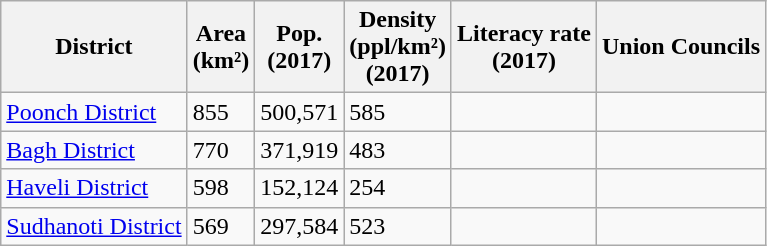<table class="wikitable sortable static-row-numbers static-row-header-hash">
<tr>
<th>District</th>
<th>Area<br>(km²)</th>
<th>Pop.<br>(2017)</th>
<th>Density<br>(ppl/km²)<br>(2017)</th>
<th>Literacy rate<br>(2017)</th>
<th>Union Councils</th>
</tr>
<tr>
<td><a href='#'>Poonch District</a></td>
<td>855</td>
<td>500,571</td>
<td>585</td>
<td></td>
<td></td>
</tr>
<tr>
<td><a href='#'>Bagh District</a></td>
<td>770</td>
<td>371,919</td>
<td>483</td>
<td></td>
<td></td>
</tr>
<tr>
<td><a href='#'>Haveli District</a></td>
<td>598</td>
<td>152,124</td>
<td>254</td>
<td></td>
<td></td>
</tr>
<tr>
<td><a href='#'>Sudhanoti District</a></td>
<td>569</td>
<td>297,584</td>
<td>523</td>
<td></td>
<td></td>
</tr>
</table>
